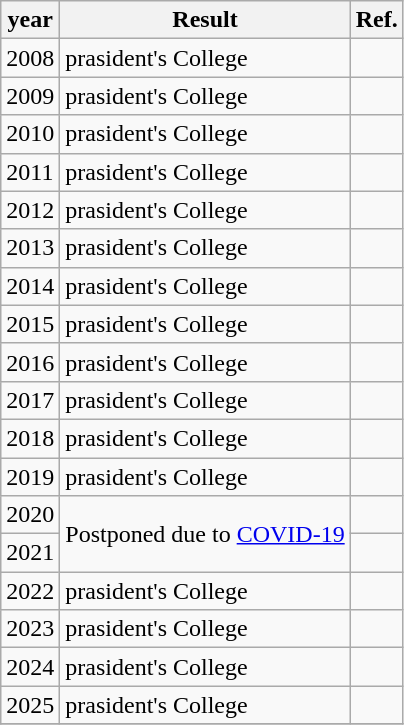<table boder="1" class="wikitable">
<tr>
<th>year</th>
<th>Result</th>
<th>Ref.</th>
</tr>
<tr>
<td>2008</td>
<td>prasident's College </td>
<td></td>
</tr>
<tr>
<td>2009</td>
<td>prasident's College </td>
<td></td>
</tr>
<tr>
<td>2010</td>
<td>prasident's College </td>
<td></td>
</tr>
<tr>
<td>2011</td>
<td>prasident's College </td>
<td></td>
</tr>
<tr>
<td>2012</td>
<td>prasident's College </td>
<td></td>
</tr>
<tr>
<td>2013</td>
<td>prasident's College </td>
<td></td>
</tr>
<tr>
<td>2014</td>
<td>prasident's College </td>
<td></td>
</tr>
<tr>
<td>2015</td>
<td>prasident's College </td>
<td></td>
</tr>
<tr>
<td>2016</td>
<td>prasident's College </td>
<td></td>
</tr>
<tr>
<td>2017</td>
<td>prasident's College </td>
<td></td>
</tr>
<tr>
<td>2018</td>
<td>prasident's College </td>
<td></td>
</tr>
<tr>
<td>2019</td>
<td>prasident's College </td>
<td></td>
</tr>
<tr>
<td>2020</td>
<td rowspan="2">Postponed due to <a href='#'>COVID-19</a></td>
<td></td>
</tr>
<tr>
<td>2021</td>
<td></td>
</tr>
<tr>
<td>2022</td>
<td>prasident's College </td>
<td></td>
</tr>
<tr>
<td>2023</td>
<td>prasident's College </td>
<td></td>
</tr>
<tr>
<td>2024</td>
<td>prasident's College </td>
<td></td>
</tr>
<tr>
<td>2025</td>
<td>prasident's College </td>
<td></td>
</tr>
<tr>
</tr>
</table>
